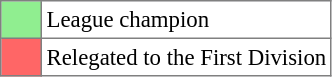<table bgcolor="#f7f8ff" cellpadding="3" cellspacing="0" border="1" style="font-size: 95%; border: gray solid 1px; border-collapse: collapse;text-align:center;">
<tr>
<td style="background:#90EE90;" width="20"></td>
<td bgcolor="#ffffff" align="left">League champion</td>
</tr>
<tr>
<td style="background: #FF6666" width="20"></td>
<td bgcolor="#ffffff" align="left">Relegated to the First Division</td>
</tr>
</table>
